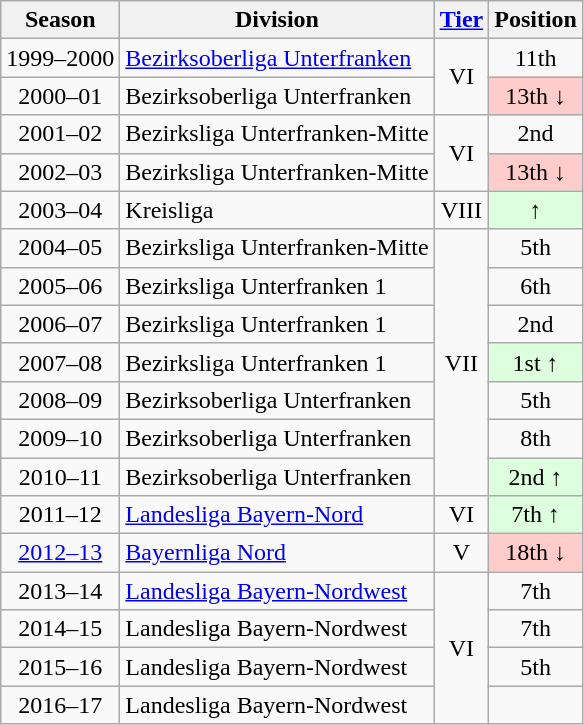<table class="wikitable">
<tr>
<th>Season</th>
<th>Division</th>
<th><a href='#'>Tier</a></th>
<th>Position</th>
</tr>
<tr align="center">
<td>1999–2000</td>
<td align="left"><a href='#'>Bezirksoberliga Unterfranken</a></td>
<td rowspan=2>VI</td>
<td>11th</td>
</tr>
<tr align="center">
<td>2000–01</td>
<td align="left">Bezirksoberliga Unterfranken</td>
<td bgcolor="#ffcccc">13th ↓</td>
</tr>
<tr align="center">
<td>2001–02</td>
<td align="left">Bezirksliga Unterfranken-Mitte</td>
<td rowspan=2>VI</td>
<td>2nd</td>
</tr>
<tr align="center">
<td>2002–03</td>
<td align="left">Bezirksliga Unterfranken-Mitte</td>
<td bgcolor="#ffcccc">13th ↓</td>
</tr>
<tr align="center">
<td>2003–04</td>
<td align="left">Kreisliga</td>
<td>VIII</td>
<td bgcolor="#ddffdd">↑</td>
</tr>
<tr align="center">
<td>2004–05</td>
<td align="left">Bezirksliga Unterfranken-Mitte</td>
<td rowspan=7>VII</td>
<td>5th</td>
</tr>
<tr align="center">
<td>2005–06</td>
<td align="left">Bezirksliga Unterfranken 1</td>
<td>6th</td>
</tr>
<tr align="center">
<td>2006–07</td>
<td align="left">Bezirksliga Unterfranken 1</td>
<td>2nd</td>
</tr>
<tr align="center">
<td>2007–08</td>
<td align="left">Bezirksliga Unterfranken 1</td>
<td bgcolor="#ddffdd">1st ↑</td>
</tr>
<tr align="center">
<td>2008–09</td>
<td align="left">Bezirksoberliga Unterfranken</td>
<td>5th</td>
</tr>
<tr align="center">
<td>2009–10</td>
<td align="left">Bezirksoberliga Unterfranken</td>
<td>8th</td>
</tr>
<tr align="center">
<td>2010–11</td>
<td align="left">Bezirksoberliga Unterfranken</td>
<td bgcolor="#ddffdd">2nd ↑</td>
</tr>
<tr align="center">
<td>2011–12</td>
<td align="left"><a href='#'>Landesliga Bayern-Nord</a></td>
<td>VI</td>
<td bgcolor="#ddffdd">7th ↑</td>
</tr>
<tr align="center">
<td><a href='#'>2012–13</a></td>
<td align="left"><a href='#'>Bayernliga Nord</a></td>
<td>V</td>
<td bgcolor="#ffcccc">18th ↓</td>
</tr>
<tr align="center">
<td>2013–14</td>
<td align="left"><a href='#'>Landesliga Bayern-Nordwest</a></td>
<td rowspan=4>VI</td>
<td>7th</td>
</tr>
<tr align="center">
<td>2014–15</td>
<td align="left">Landesliga Bayern-Nordwest</td>
<td>7th</td>
</tr>
<tr align="center">
<td>2015–16</td>
<td align="left">Landesliga Bayern-Nordwest</td>
<td>5th</td>
</tr>
<tr align="center">
<td>2016–17</td>
<td align="left">Landesliga Bayern-Nordwest</td>
<td></td>
</tr>
</table>
